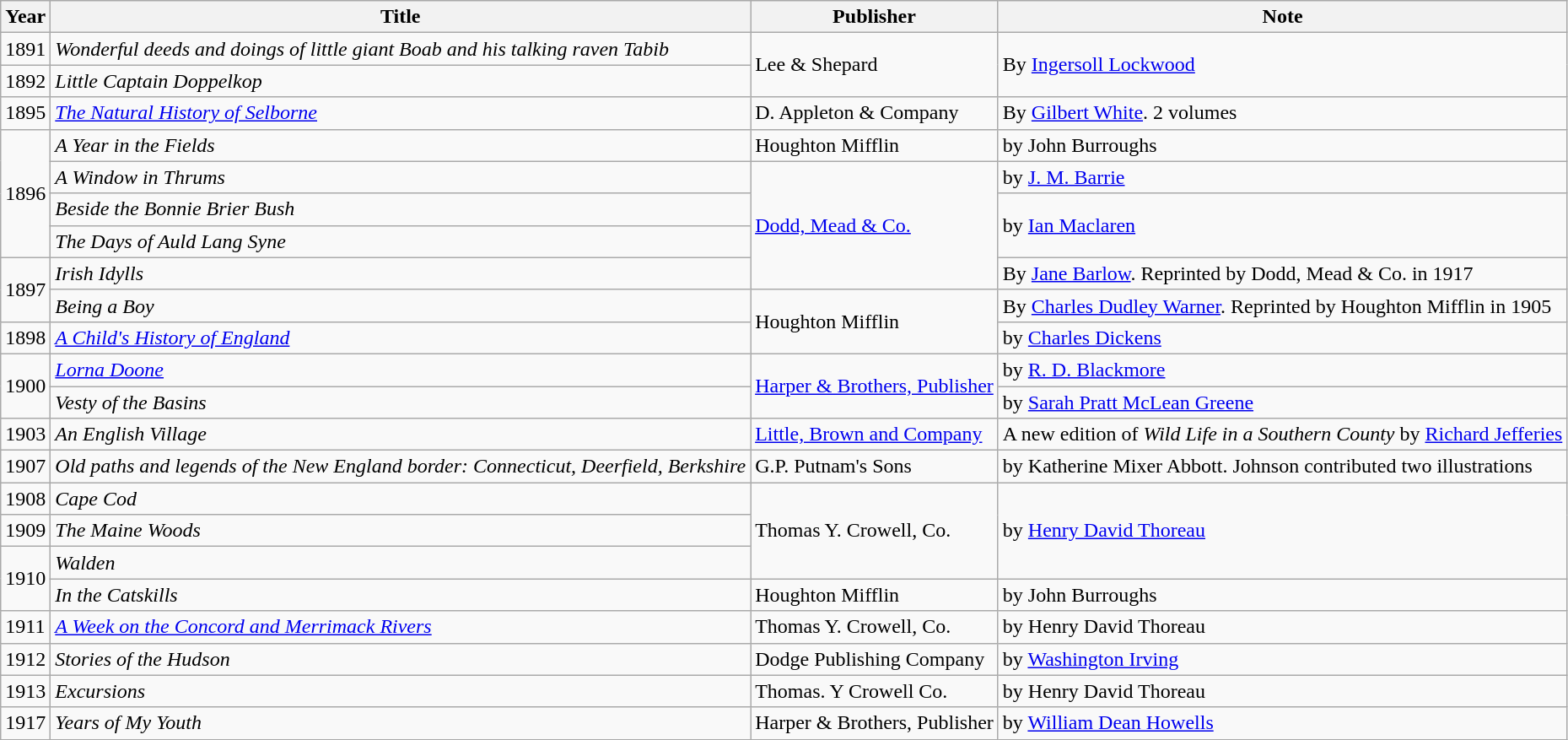<table class="wikitable sortable">
<tr>
<th>Year</th>
<th>Title</th>
<th>Publisher</th>
<th>Note</th>
</tr>
<tr>
<td>1891</td>
<td><em>Wonderful deeds and doings of little giant Boab and his talking raven Tabib</em></td>
<td Rowspan=2>Lee & Shepard</td>
<td Rowspan=2>By <a href='#'>Ingersoll Lockwood</a></td>
</tr>
<tr>
<td>1892</td>
<td><em>Little Captain Doppelkop</em></td>
</tr>
<tr>
<td>1895</td>
<td><a href='#'><em> The Natural History of Selborne</em></a></td>
<td>D. Appleton & Company</td>
<td>By <a href='#'>Gilbert White</a>. 2 volumes</td>
</tr>
<tr>
<td Rowspan=4>1896</td>
<td><em>A Year in the Fields</em></td>
<td>Houghton Mifflin</td>
<td>by John Burroughs</td>
</tr>
<tr>
<td><em>A Window in Thrums</em></td>
<td Rowspan=4><a href='#'>Dodd, Mead & Co.</a></td>
<td>by <a href='#'>J. M. Barrie</a></td>
</tr>
<tr>
<td><em>Beside the Bonnie Brier Bush</em></td>
<td Rowspan=2>by <a href='#'>Ian Maclaren</a></td>
</tr>
<tr>
<td><em>The Days of Auld Lang Syne</em></td>
</tr>
<tr>
<td Rowspan=2>1897</td>
<td><em>Irish Idylls</em></td>
<td>By <a href='#'>Jane Barlow</a>. Reprinted by Dodd, Mead & Co. in 1917</td>
</tr>
<tr>
<td><em>Being a Boy</em></td>
<td Rowspan=2>Houghton Mifflin</td>
<td>By <a href='#'>Charles Dudley Warner</a>. Reprinted by Houghton Mifflin in 1905</td>
</tr>
<tr>
<td>1898</td>
<td><em><a href='#'>A Child's History of England</a></em></td>
<td>by <a href='#'>Charles Dickens</a></td>
</tr>
<tr>
<td Rowspan=2>1900</td>
<td><em><a href='#'>Lorna Doone</a></em></td>
<td Rowspan=2><a href='#'>Harper & Brothers, Publisher</a></td>
<td>by <a href='#'>R. D. Blackmore</a></td>
</tr>
<tr>
<td><em>Vesty of the Basins</em></td>
<td>by <a href='#'>Sarah Pratt McLean Greene</a></td>
</tr>
<tr>
<td>1903</td>
<td><em>An English Village</em></td>
<td><a href='#'>Little, Brown and Company</a></td>
<td>A new edition of <em>Wild Life in a Southern County</em> by <a href='#'>Richard Jefferies</a></td>
</tr>
<tr>
<td>1907</td>
<td><em>Old paths and legends of the New England border: Connecticut, Deerfield, Berkshire</em></td>
<td>G.P. Putnam's Sons</td>
<td>by Katherine Mixer Abbott. Johnson contributed two illustrations</td>
</tr>
<tr>
<td>1908</td>
<td><em>Cape Cod</em></td>
<td Rowspan=3>Thomas Y. Crowell, Co.</td>
<td Rowspan=3>by <a href='#'>Henry David Thoreau</a></td>
</tr>
<tr>
<td>1909</td>
<td><em>The Maine Woods</em></td>
</tr>
<tr>
<td Rowspan=2>1910</td>
<td><em>Walden</em></td>
</tr>
<tr>
<td><em>In the Catskills</em></td>
<td>Houghton Mifflin</td>
<td>by John Burroughs</td>
</tr>
<tr>
<td>1911</td>
<td><em><a href='#'>A Week on the Concord and Merrimack Rivers</a></em></td>
<td>Thomas Y. Crowell, Co.</td>
<td>by Henry David Thoreau</td>
</tr>
<tr>
<td>1912</td>
<td><em>Stories of the Hudson</em></td>
<td>Dodge Publishing Company</td>
<td>by <a href='#'>Washington Irving</a></td>
</tr>
<tr>
<td>1913</td>
<td><em>Excursions</em></td>
<td>Thomas. Y Crowell Co.</td>
<td>by Henry David Thoreau</td>
</tr>
<tr>
<td>1917</td>
<td><em>Years of My Youth</em></td>
<td>Harper & Brothers, Publisher</td>
<td>by <a href='#'>William Dean Howells</a></td>
</tr>
</table>
